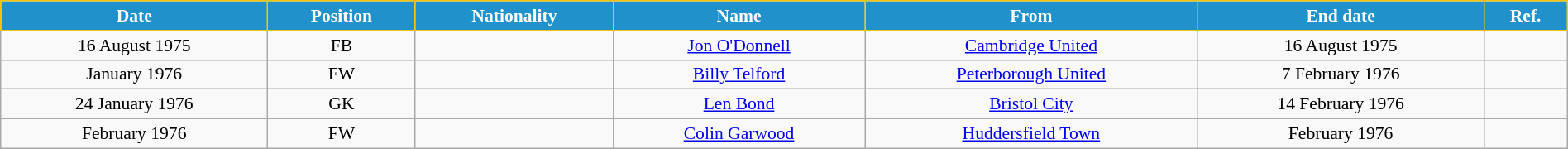<table class="wikitable" style="text-align:center; font-size:90%; width:100%;">
<tr>
<th style="background:#2191CC; color:white; border:1px solid #F7C408; text-align:center;">Date</th>
<th style="background:#2191CC; color:white; border:1px solid #F7C408; text-align:center;">Position</th>
<th style="background:#2191CC; color:white; border:1px solid #F7C408; text-align:center;">Nationality</th>
<th style="background:#2191CC; color:white; border:1px solid #F7C408; text-align:center;">Name</th>
<th style="background:#2191CC; color:white; border:1px solid #F7C408; text-align:center;">From</th>
<th style="background:#2191CC; color:white; border:1px solid #F7C408; text-align:center;">End date</th>
<th style="background:#2191CC; color:white; border:1px solid #F7C408; text-align:center;">Ref.</th>
</tr>
<tr>
<td>16 August 1975</td>
<td>FB</td>
<td></td>
<td><a href='#'>Jon O'Donnell</a></td>
<td> <a href='#'>Cambridge United</a></td>
<td>16 August 1975</td>
<td></td>
</tr>
<tr>
<td>January 1976</td>
<td>FW</td>
<td></td>
<td><a href='#'>Billy Telford</a></td>
<td> <a href='#'>Peterborough United</a></td>
<td>7 February 1976</td>
<td></td>
</tr>
<tr>
<td>24 January 1976</td>
<td>GK</td>
<td></td>
<td><a href='#'>Len Bond</a></td>
<td> <a href='#'>Bristol City</a></td>
<td>14 February 1976</td>
<td></td>
</tr>
<tr>
<td>February 1976</td>
<td>FW</td>
<td></td>
<td><a href='#'>Colin Garwood</a></td>
<td> <a href='#'>Huddersfield Town</a></td>
<td>February 1976</td>
<td></td>
</tr>
</table>
